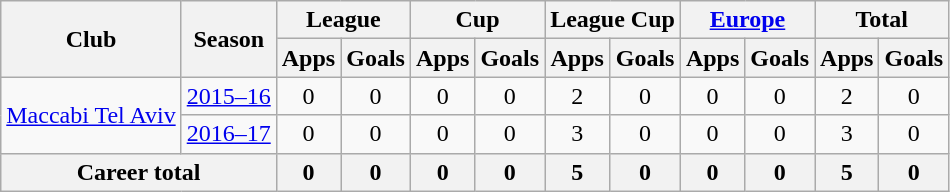<table class=wikitable style="text-align:center">
<tr>
<th rowspan=2>Club</th>
<th rowspan=2>Season</th>
<th colspan=2>League</th>
<th colspan=2>Cup</th>
<th colspan=2>League Cup</th>
<th colspan=2><a href='#'>Europe</a></th>
<th colspan=2>Total</th>
</tr>
<tr>
<th>Apps</th>
<th>Goals</th>
<th>Apps</th>
<th>Goals</th>
<th>Apps</th>
<th>Goals</th>
<th>Apps</th>
<th>Goals</th>
<th>Apps</th>
<th>Goals</th>
</tr>
<tr>
<td rowspan=2><a href='#'>Maccabi Tel Aviv</a></td>
<td><a href='#'>2015–16</a></td>
<td>0</td>
<td>0</td>
<td>0</td>
<td>0</td>
<td>2</td>
<td>0</td>
<td>0</td>
<td>0</td>
<td>2</td>
<td>0</td>
</tr>
<tr>
<td><a href='#'>2016–17</a></td>
<td>0</td>
<td>0</td>
<td>0</td>
<td>0</td>
<td>3</td>
<td>0</td>
<td>0</td>
<td>0</td>
<td>3</td>
<td>0</td>
</tr>
<tr>
<th colspan=2>Career total</th>
<th>0</th>
<th>0</th>
<th>0</th>
<th>0</th>
<th>5</th>
<th>0</th>
<th>0</th>
<th>0</th>
<th>5</th>
<th>0</th>
</tr>
</table>
